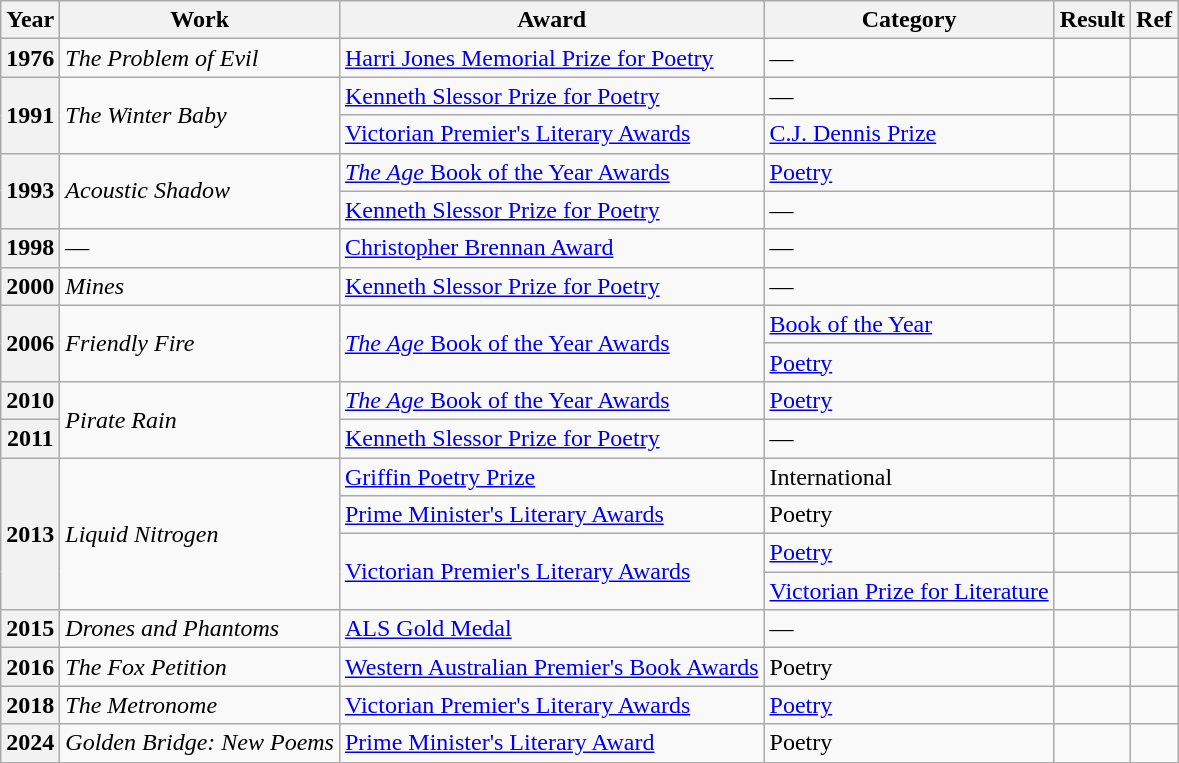<table class="wikitable sortable">
<tr>
<th>Year</th>
<th>Work</th>
<th>Award</th>
<th>Category</th>
<th>Result</th>
<th>Ref</th>
</tr>
<tr>
<th rowspan="1"><strong>1976</strong></th>
<td><em>The Problem of Evil</em></td>
<td><a href='#'>Harri Jones Memorial Prize for Poetry</a></td>
<td>—</td>
<td></td>
<td></td>
</tr>
<tr>
<th rowspan="2">1991</th>
<td rowspan="2"><em>The Winter Baby</em></td>
<td><a href='#'>Kenneth Slessor Prize for Poetry</a></td>
<td>—</td>
<td></td>
<td></td>
</tr>
<tr>
<td><a href='#'>Victorian Premier's Literary Awards</a></td>
<td><a href='#'>C.J. Dennis Prize</a></td>
<td></td>
<td></td>
</tr>
<tr>
<th rowspan="2">1993</th>
<td rowspan="2"><em>Acoustic Shadow</em></td>
<td><a href='#'><em>The Age</em> Book of the Year Awards</a></td>
<td><a href='#'>Poetry</a></td>
<td></td>
<td></td>
</tr>
<tr>
<td><a href='#'>Kenneth Slessor Prize for Poetry</a></td>
<td>—</td>
<td></td>
<td></td>
</tr>
<tr>
<th>1998</th>
<td>—</td>
<td><a href='#'>Christopher Brennan Award</a></td>
<td>—</td>
<td></td>
<td></td>
</tr>
<tr>
<th rowspan="1">2000</th>
<td><em>Mines</em></td>
<td><a href='#'>Kenneth Slessor Prize for Poetry</a></td>
<td>—</td>
<td></td>
<td></td>
</tr>
<tr>
<th rowspan="2">2006</th>
<td rowspan="2"><em>Friendly Fire</em></td>
<td rowspan="2"><a href='#'><em>The Age</em> Book of the Year Awards</a></td>
<td><a href='#'>Book of the Year</a></td>
<td></td>
<td></td>
</tr>
<tr>
<td><a href='#'>Poetry</a></td>
<td></td>
<td></td>
</tr>
<tr>
<th>2010</th>
<td rowspan="2"><em>Pirate Rain</em></td>
<td><a href='#'><em>The Age</em> Book of the Year Awards</a></td>
<td><a href='#'>Poetry</a></td>
<td></td>
<td></td>
</tr>
<tr>
<th>2011</th>
<td><a href='#'>Kenneth Slessor Prize for Poetry</a></td>
<td>—</td>
<td></td>
<td></td>
</tr>
<tr>
<th rowspan="4">2013</th>
<td rowspan="4"><em>Liquid Nitrogen</em></td>
<td><a href='#'>Griffin Poetry Prize</a></td>
<td>International</td>
<td></td>
<td></td>
</tr>
<tr>
<td><a href='#'>Prime Minister's Literary Awards</a></td>
<td>Poetry</td>
<td></td>
<td></td>
</tr>
<tr>
<td rowspan="2"><a href='#'>Victorian Premier's Literary Awards</a></td>
<td><a href='#'>Poetry</a></td>
<td></td>
<td></td>
</tr>
<tr>
<td><a href='#'>Victorian Prize for Literature</a></td>
<td></td>
<td></td>
</tr>
<tr>
<th rowspan="1">2015</th>
<td><em>Drones and Phantoms</em></td>
<td><a href='#'>ALS Gold Medal</a></td>
<td>—</td>
<td></td>
<td></td>
</tr>
<tr>
<th rowspan="1">2016</th>
<td><em>The Fox Petition</em></td>
<td><a href='#'>Western Australian Premier's Book Awards</a></td>
<td>Poetry</td>
<td></td>
<td></td>
</tr>
<tr>
<th rowspan="1">2018</th>
<td><em>The Metronome</em></td>
<td><a href='#'>Victorian Premier's Literary Awards</a></td>
<td><a href='#'>Poetry</a></td>
<td></td>
<td></td>
</tr>
<tr>
<th rowspan="1">2024</th>
<td><em>Golden Bridge: New Poems</em></td>
<td><a href='#'>Prime Minister's Literary Award</a></td>
<td>Poetry</td>
<td></td>
<td></td>
</tr>
</table>
